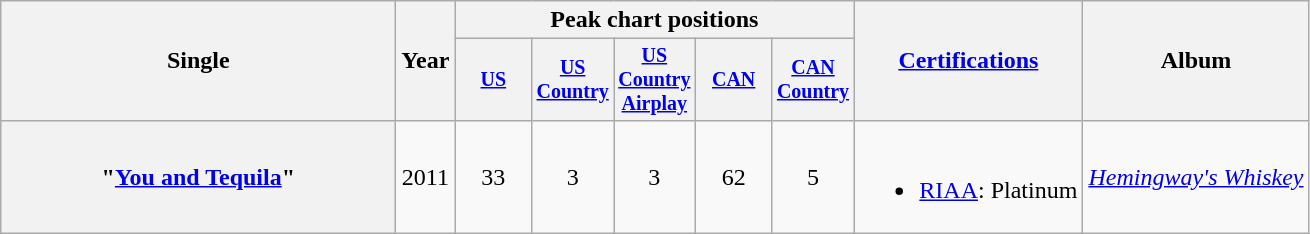<table class="wikitable plainrowheaders" style="text-align:center;">
<tr>
<th rowspan="2" style="width:16em;">Single</th>
<th rowspan="2">Year</th>
<th colspan="5">Peak chart positions</th>
<th rowspan="2"><a href='#'>Certifications</a></th>
<th rowspan="2">Album</th>
</tr>
<tr style="font-size:smaller;">
<th style="width:45px;"><a href='#'>US</a><br></th>
<th style="width:45px;"><a href='#'>US Country</a><br></th>
<th style="width:45px;"><a href='#'>US Country Airplay</a><br></th>
<th style="width:45px;"><a href='#'>CAN</a><br></th>
<th style="width:45px;"><a href='#'>CAN Country</a><br></th>
</tr>
<tr>
<th scope="row">"<a href='#'>You and Tequila</a>"<br></th>
<td>2011</td>
<td>33</td>
<td>3</td>
<td>3</td>
<td>62</td>
<td>5</td>
<td><br><ul><li><a href='#'>RIAA</a>: Platinum</li></ul></td>
<td><em><a href='#'>Hemingway's Whiskey</a></em></td>
</tr>
</table>
